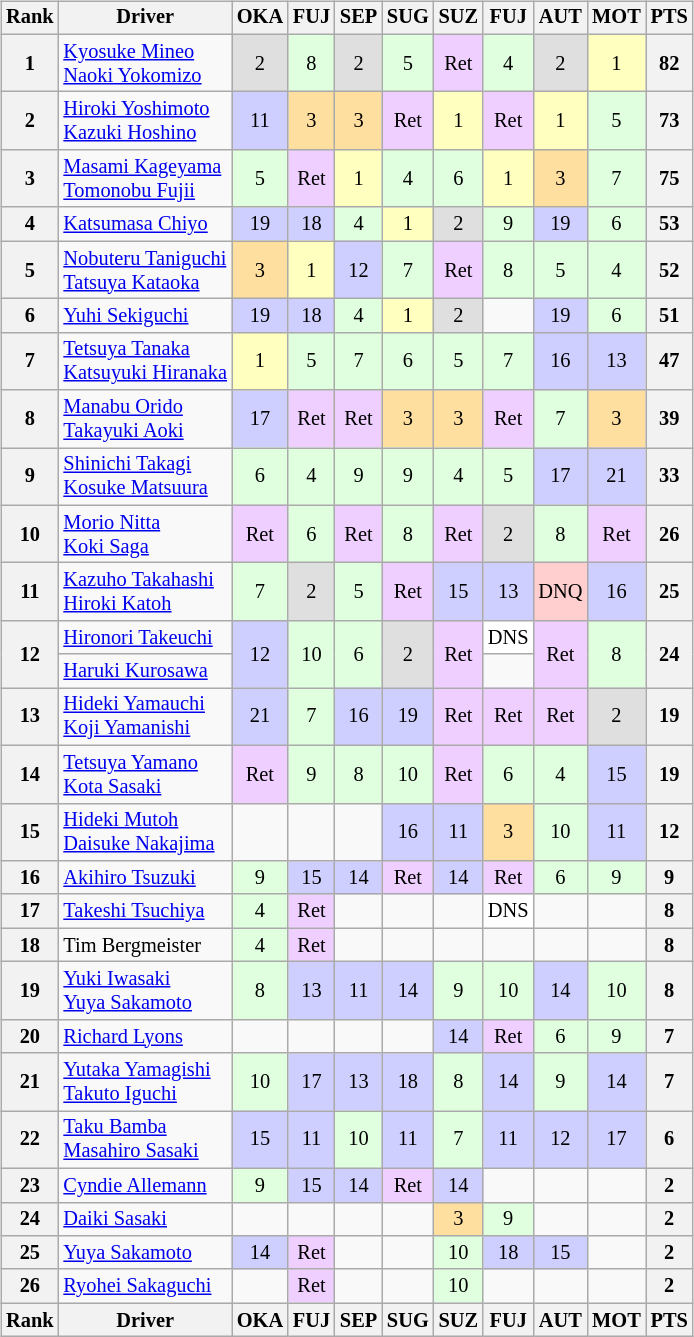<table>
<tr>
<td><br><table class="wikitable" style="font-size:85%; text-align:center">
<tr>
<th>Rank</th>
<th>Driver</th>
<th>OKA<br></th>
<th>FUJ<br></th>
<th>SEP<br></th>
<th>SUG<br></th>
<th>SUZ<br></th>
<th>FUJ<br></th>
<th>AUT<br></th>
<th>MOT<br></th>
<th>PTS</th>
</tr>
<tr>
<th>1</th>
<td align="left"> <a href='#'>Kyosuke Mineo</a><br> <a href='#'>Naoki Yokomizo</a></td>
<td style="background:#dfdfdf;">2</td>
<td style="background:#dfffdf;">8</td>
<td style="background:#dfdfdf;">2</td>
<td style="background:#dfffdf;">5</td>
<td style="background:#efcfff;">Ret</td>
<td style="background:#dfffdf;">4</td>
<td style="background:#dfdfdf;">2</td>
<td style="background:#ffffbf;">1</td>
<th>82</th>
</tr>
<tr>
<th>2</th>
<td align="left"> <a href='#'>Hiroki Yoshimoto</a><br> <a href='#'>Kazuki Hoshino</a></td>
<td style="background:#cfcfff;">11</td>
<td style="background:#ffdf9f;">3</td>
<td style="background:#ffdf9f;">3</td>
<td style="background:#efcfff;">Ret</td>
<td style="background:#ffffbf;">1</td>
<td style="background:#efcfff;">Ret</td>
<td style="background:#ffffbf;">1</td>
<td style="background:#dfffdf;">5</td>
<th>73</th>
</tr>
<tr>
<th>3</th>
<td align="left"> <a href='#'>Masami Kageyama</a><br> <a href='#'>Tomonobu Fujii</a></td>
<td style="background:#dfffdf;">5</td>
<td style="background:#efcfff;">Ret</td>
<td style="background:#ffffbf;">1</td>
<td style="background:#dfffdf;">4</td>
<td style="background:#dfffdf;">6</td>
<td style="background:#ffffbf;">1</td>
<td style="background:#ffdf9f;">3</td>
<td style="background:#dfffdf;">7</td>
<th>75</th>
</tr>
<tr>
<th>4</th>
<td align="left"> <a href='#'>Katsumasa Chiyo</a></td>
<td style="background:#cfcfff;">19</td>
<td style="background:#cfcfff;">18</td>
<td style="background:#dfffdf;">4</td>
<td style="background:#ffffbf;">1</td>
<td style="background:#dfdfdf;">2</td>
<td style="background:#dfffdf;">9</td>
<td style="background:#cfcfff;">19</td>
<td style="background:#dfffdf;">6</td>
<th>53</th>
</tr>
<tr>
<th>5</th>
<td align="left"> <a href='#'>Nobuteru Taniguchi</a><br> <a href='#'>Tatsuya Kataoka</a></td>
<td style="background:#ffdf9f;">3</td>
<td style="background:#ffffbf;">1</td>
<td style="background:#cfcfff;">12</td>
<td style="background:#dfffdf;">7</td>
<td style="background:#efcfff;">Ret</td>
<td style="background:#dfffdf;">8</td>
<td style="background:#dfffdf;">5</td>
<td style="background:#dfffdf;">4</td>
<th>52</th>
</tr>
<tr>
<th>6</th>
<td align="left"> <a href='#'>Yuhi Sekiguchi</a></td>
<td style="background:#cfcfff;">19</td>
<td style="background:#cfcfff;">18</td>
<td style="background:#dfffdf;">4</td>
<td style="background:#ffffbf;">1</td>
<td style="background:#dfdfdf;">2</td>
<td></td>
<td style="background:#cfcfff;">19</td>
<td style="background:#dfffdf;">6</td>
<th>51</th>
</tr>
<tr>
<th>7</th>
<td align="left"> <a href='#'>Tetsuya Tanaka</a><br> <a href='#'>Katsuyuki Hiranaka</a></td>
<td style="background:#ffffbf;">1</td>
<td style="background:#dfffdf;">5</td>
<td style="background:#dfffdf;">7</td>
<td style="background:#dfffdf;">6</td>
<td style="background:#dfffdf;">5</td>
<td style="background:#dfffdf;">7</td>
<td style="background:#cfcfff;">16</td>
<td style="background:#cfcfff;">13</td>
<th>47</th>
</tr>
<tr>
<th>8</th>
<td align="left"> <a href='#'>Manabu Orido</a><br> <a href='#'>Takayuki Aoki</a></td>
<td style="background:#cfcfff;">17</td>
<td style="background:#efcfff;">Ret</td>
<td style="background:#efcfff;">Ret</td>
<td style="background:#ffdf9f;">3</td>
<td style="background:#ffdf9f;">3</td>
<td style="background:#efcfff;">Ret</td>
<td style="background:#dfffdf;">7</td>
<td style="background:#ffdf9f;">3</td>
<th>39</th>
</tr>
<tr>
<th>9</th>
<td align="left"> <a href='#'>Shinichi Takagi</a><br> <a href='#'>Kosuke Matsuura</a></td>
<td style="background:#dfffdf;">6</td>
<td style="background:#dfffdf;">4</td>
<td style="background:#dfffdf;">9</td>
<td style="background:#dfffdf;">9</td>
<td style="background:#dfffdf;">4</td>
<td style="background:#dfffdf;">5</td>
<td style="background:#cfcfff;">17</td>
<td style="background:#cfcfff;">21</td>
<th>33</th>
</tr>
<tr>
<th>10</th>
<td align="left"> <a href='#'>Morio Nitta</a><br> <a href='#'>Koki Saga</a></td>
<td style="background:#efcfff;">Ret</td>
<td style="background:#dfffdf;">6</td>
<td style="background:#efcfff;">Ret</td>
<td style="background:#dfffdf;">8</td>
<td style="background:#efcfff;">Ret</td>
<td style="background:#dfdfdf;">2</td>
<td style="background:#dfffdf;">8</td>
<td style="background:#efcfff;">Ret</td>
<th>26</th>
</tr>
<tr>
<th>11</th>
<td align="left"> <a href='#'>Kazuho Takahashi</a><br> <a href='#'>Hiroki Katoh</a></td>
<td style="background:#dfffdf;">7</td>
<td style="background:#dfdfdf;">2</td>
<td style="background:#dfffdf;">5</td>
<td style="background:#efcfff;">Ret</td>
<td style="background:#cfcfff;">15</td>
<td style="background:#cfcfff;">13</td>
<td style="background:#FFCFCF;">DNQ</td>
<td style="background:#cfcfff;">16</td>
<th>25</th>
</tr>
<tr>
<th rowspan=2>12</th>
<td align="left"> <a href='#'>Hironori Takeuchi</a></td>
<td style="background:#cfcfff;" rowspan=2>12</td>
<td style="background:#dfffdf;" rowspan=2>10</td>
<td style="background:#dfffdf;" rowspan=2>6</td>
<td style="background:#dfdfdf;" rowspan=2>2</td>
<td style="background:#efcfff;" rowspan=2>Ret</td>
<td style="background:#ffffff;">DNS</td>
<td style="background:#efcfff;" rowspan=2>Ret</td>
<td style="background:#dfffdf;" rowspan=2>8</td>
<th rowspan=2>24</th>
</tr>
<tr>
<td align="left"> <a href='#'>Haruki Kurosawa</a></td>
</tr>
<tr>
<th>13</th>
<td align="left"> <a href='#'>Hideki Yamauchi</a><br> <a href='#'>Koji Yamanishi</a></td>
<td style="background:#cfcfff;">21</td>
<td style="background:#dfffdf;">7</td>
<td style="background:#cfcfff;">16</td>
<td style="background:#cfcfff;">19</td>
<td style="background:#efcfff;">Ret</td>
<td style="background:#efcfff;">Ret</td>
<td style="background:#efcfff;">Ret</td>
<td style="background:#dfdfdf;">2</td>
<th>19</th>
</tr>
<tr>
<th>14</th>
<td align="left"> <a href='#'>Tetsuya Yamano</a><br> <a href='#'>Kota Sasaki</a></td>
<td style="background:#efcfff;">Ret</td>
<td style="background:#dfffdf;">9</td>
<td style="background:#dfffdf;">8</td>
<td style="background:#dfffdf;">10</td>
<td style="background:#efcfff;">Ret</td>
<td style="background:#dfffdf;">6</td>
<td style="background:#dfffdf;">4</td>
<td style="background:#cfcfff;">15</td>
<th>19</th>
</tr>
<tr>
<th>15</th>
<td align="left"> <a href='#'>Hideki Mutoh</a><br> <a href='#'>Daisuke Nakajima</a></td>
<td></td>
<td></td>
<td></td>
<td style="background:#cfcfff;">16</td>
<td style="background:#cfcfff;">11</td>
<td style="background:#ffdf9f;">3</td>
<td style="background:#dfffdf;">10</td>
<td style="background:#cfcfff;">11</td>
<th>12</th>
</tr>
<tr>
<th>16</th>
<td align="left"> <a href='#'>Akihiro Tsuzuki</a></td>
<td style="background:#dfffdf;">9</td>
<td style="background:#cfcfff;">15</td>
<td style="background:#cfcfff;">14</td>
<td style="background:#efcfff;">Ret</td>
<td style="background:#cfcfff;">14</td>
<td style="background:#efcfff;">Ret</td>
<td style="background:#dfffdf;">6</td>
<td style="background:#dfffdf;">9</td>
<th>9</th>
</tr>
<tr>
<th>17</th>
<td align="left"> <a href='#'>Takeshi Tsuchiya</a></td>
<td style="background:#dfffdf;">4</td>
<td style="background:#efcfff;">Ret</td>
<td></td>
<td></td>
<td></td>
<td style="background:#ffffff;">DNS</td>
<td></td>
<td></td>
<th>8</th>
</tr>
<tr>
<th>18</th>
<td align="left"> Tim Bergmeister</td>
<td style="background:#dfffdf;">4</td>
<td style="background:#efcfff;">Ret</td>
<td></td>
<td></td>
<td></td>
<td></td>
<td></td>
<td></td>
<th>8</th>
</tr>
<tr>
<th>19</th>
<td align="left"> <a href='#'>Yuki Iwasaki</a><br> <a href='#'>Yuya Sakamoto</a></td>
<td style="background:#dfffdf;">8</td>
<td style="background:#cfcfff;">13</td>
<td style="background:#cfcfff;">11</td>
<td style="background:#cfcfff;">14</td>
<td style="background:#dfffdf;">9</td>
<td style="background:#dfffdf;">10</td>
<td style="background:#cfcfff;">14</td>
<td style="background:#dfffdf;">10</td>
<th>8</th>
</tr>
<tr>
<th>20</th>
<td align="left"> <a href='#'>Richard Lyons</a></td>
<td></td>
<td></td>
<td></td>
<td></td>
<td style="background:#cfcfff;">14</td>
<td style="background:#efcfff;">Ret</td>
<td style="background:#dfffdf;">6</td>
<td style="background:#dfffdf;">9</td>
<th>7</th>
</tr>
<tr>
<th>21</th>
<td align="left"> <a href='#'>Yutaka Yamagishi</a><br> <a href='#'>Takuto Iguchi</a></td>
<td style="background:#dfffdf;">10</td>
<td style="background:#cfcfff;">17</td>
<td style="background:#cfcfff;">13</td>
<td style="background:#cfcfff;">18</td>
<td style="background:#dfffdf;">8</td>
<td style="background:#cfcfff;">14</td>
<td style="background:#dfffdf;">9</td>
<td style="background:#cfcfff;">14</td>
<th>7</th>
</tr>
<tr>
<th>22</th>
<td align="left"> <a href='#'>Taku Bamba</a><br> <a href='#'>Masahiro Sasaki</a></td>
<td style="background:#cfcfff;">15</td>
<td style="background:#cfcfff;">11</td>
<td style="background:#dfffdf;">10</td>
<td style="background:#cfcfff;">11</td>
<td style="background:#dfffdf;">7</td>
<td style="background:#cfcfff;">11</td>
<td style="background:#cfcfff;">12</td>
<td style="background:#cfcfff;">17</td>
<th>6</th>
</tr>
<tr>
<th>23</th>
<td align="left"> <a href='#'>Cyndie Allemann</a></td>
<td style="background:#dfffdf;">9</td>
<td style="background:#cfcfff;">15</td>
<td style="background:#cfcfff;">14</td>
<td style="background:#efcfff;">Ret</td>
<td style="background:#cfcfff;">14</td>
<td></td>
<td></td>
<td></td>
<th>2</th>
</tr>
<tr>
<th>24</th>
<td align="left"> <a href='#'>Daiki Sasaki</a></td>
<td></td>
<td></td>
<td></td>
<td></td>
<td style="background:#ffdf9f;">3</td>
<td style="background:#dfffdf;">9</td>
<td></td>
<td></td>
<th>2</th>
</tr>
<tr>
<th>25</th>
<td align="left"> <a href='#'>Yuya Sakamoto</a></td>
<td style="background:#cfcfff;">14</td>
<td style="background:#efcfff;">Ret</td>
<td></td>
<td></td>
<td style="background:#dfffdf;">10</td>
<td style="background:#cfcfff;">18</td>
<td style="background:#cfcfff;">15</td>
<td></td>
<th>2</th>
</tr>
<tr>
<th>26</th>
<td align="left"> <a href='#'>Ryohei Sakaguchi</a></td>
<td></td>
<td style="background:#efcfff;">Ret</td>
<td></td>
<td></td>
<td style="background:#dfffdf;">10</td>
<td></td>
<td></td>
<td></td>
<th>2</th>
</tr>
<tr>
<th>Rank</th>
<th>Driver</th>
<th>OKA<br></th>
<th>FUJ<br></th>
<th>SEP<br></th>
<th>SUG<br></th>
<th>SUZ<br></th>
<th>FUJ<br></th>
<th>AUT<br></th>
<th>MOT<br></th>
<th>PTS</th>
</tr>
</table>
</td>
<td valign="top"><br></td>
</tr>
</table>
